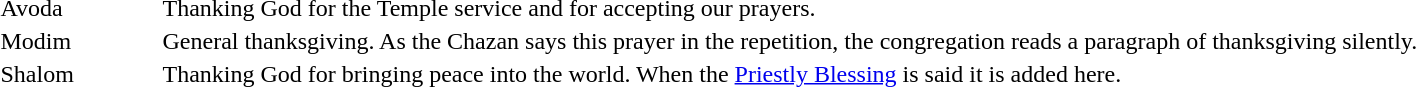<table>
<tr>
<td width="100px">Avoda</td>
<td style="direction:rtl"></td>
<td>Thanking God for the Temple service and for accepting our prayers.</td>
</tr>
<tr>
<td width="100px">Modim</td>
<td style="direction:rtl"></td>
<td>General thanksgiving. As the Chazan says this prayer in the repetition, the congregation reads a paragraph of thanksgiving silently.</td>
</tr>
<tr>
<td width="100px">Shalom</td>
<td style="direction:rtl"></td>
<td>Thanking God for bringing peace into the world. When the <a href='#'>Priestly Blessing</a> is said it is added here.</td>
</tr>
</table>
